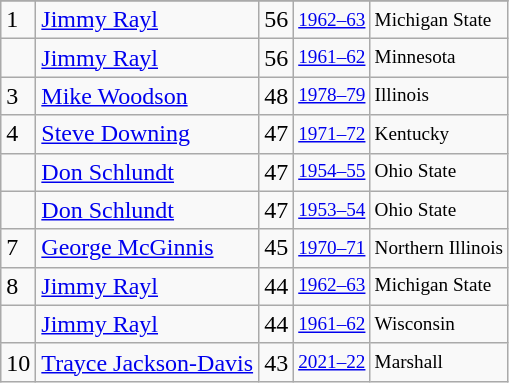<table class="wikitable">
<tr>
</tr>
<tr>
<td>1</td>
<td><a href='#'>Jimmy Rayl</a></td>
<td>56</td>
<td style="font-size:80%;"><a href='#'>1962–63</a></td>
<td style="font-size:80%;">Michigan State</td>
</tr>
<tr>
<td></td>
<td><a href='#'>Jimmy Rayl</a></td>
<td>56</td>
<td style="font-size:80%;"><a href='#'>1961–62</a></td>
<td style="font-size:80%;">Minnesota</td>
</tr>
<tr>
<td>3</td>
<td><a href='#'>Mike Woodson</a></td>
<td>48</td>
<td style="font-size:80%;"><a href='#'>1978–79</a></td>
<td style="font-size:80%;">Illinois</td>
</tr>
<tr>
<td>4</td>
<td><a href='#'>Steve Downing</a></td>
<td>47</td>
<td style="font-size:80%;"><a href='#'>1971–72</a></td>
<td style="font-size:80%;">Kentucky</td>
</tr>
<tr>
<td></td>
<td><a href='#'>Don Schlundt</a></td>
<td>47</td>
<td style="font-size:80%;"><a href='#'>1954–55</a></td>
<td style="font-size:80%;">Ohio State</td>
</tr>
<tr>
<td></td>
<td><a href='#'>Don Schlundt</a></td>
<td>47</td>
<td style="font-size:80%;"><a href='#'>1953–54</a></td>
<td style="font-size:80%;">Ohio State</td>
</tr>
<tr>
<td>7</td>
<td><a href='#'>George McGinnis</a></td>
<td>45</td>
<td style="font-size:80%;"><a href='#'>1970–71</a></td>
<td style="font-size:80%;">Northern Illinois</td>
</tr>
<tr>
<td>8</td>
<td><a href='#'>Jimmy Rayl</a></td>
<td>44</td>
<td style="font-size:80%;"><a href='#'>1962–63</a></td>
<td style="font-size:80%;">Michigan State</td>
</tr>
<tr>
<td></td>
<td><a href='#'>Jimmy Rayl</a></td>
<td>44</td>
<td style="font-size:80%;"><a href='#'>1961–62</a></td>
<td style="font-size:80%;">Wisconsin</td>
</tr>
<tr>
<td>10</td>
<td><a href='#'>Trayce Jackson-Davis</a></td>
<td>43</td>
<td style="font-size:80%;"><a href='#'>2021–22</a></td>
<td style="font-size:80%;">Marshall</td>
</tr>
</table>
